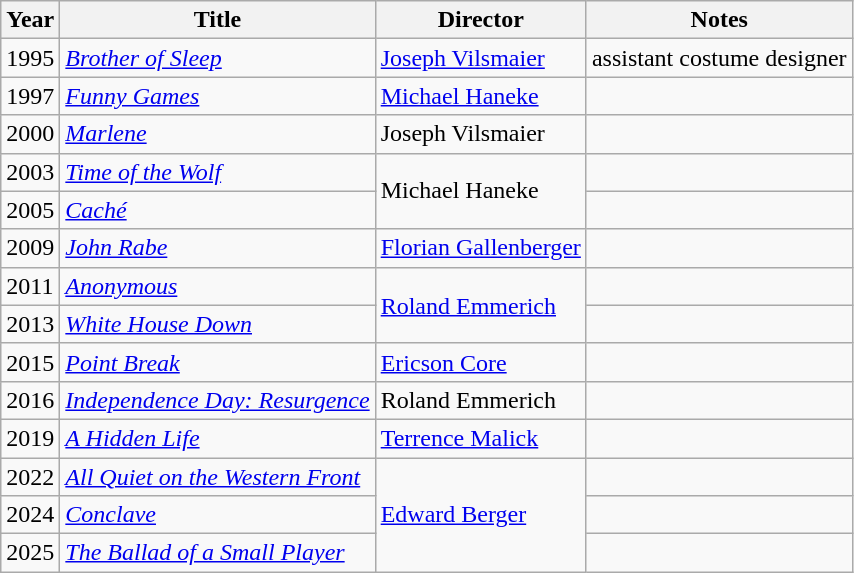<table class = "wikitable sortable">
<tr>
<th>Year</th>
<th>Title</th>
<th>Director</th>
<th class = "unsortable">Notes</th>
</tr>
<tr>
<td>1995</td>
<td><em><a href='#'>Brother of Sleep</a></em></td>
<td><a href='#'>Joseph Vilsmaier</a></td>
<td>assistant costume designer</td>
</tr>
<tr>
<td>1997</td>
<td><em><a href='#'>Funny Games</a></em></td>
<td><a href='#'>Michael Haneke</a></td>
<td></td>
</tr>
<tr>
<td>2000</td>
<td><em><a href='#'>Marlene</a></em></td>
<td>Joseph Vilsmaier</td>
<td></td>
</tr>
<tr>
<td>2003</td>
<td><em><a href='#'>Time of the Wolf</a></em></td>
<td rowspan="2">Michael Haneke</td>
<td></td>
</tr>
<tr>
<td>2005</td>
<td><em><a href='#'>Caché</a></em></td>
<td></td>
</tr>
<tr>
<td>2009</td>
<td><em><a href='#'>John Rabe</a></em></td>
<td><a href='#'>Florian Gallenberger</a></td>
<td></td>
</tr>
<tr>
<td>2011</td>
<td><em><a href='#'>Anonymous</a></em></td>
<td rowspan="2"><a href='#'>Roland Emmerich</a></td>
<td></td>
</tr>
<tr>
<td>2013</td>
<td><em><a href='#'>White House Down</a></em></td>
<td></td>
</tr>
<tr>
<td>2015</td>
<td><em><a href='#'>Point Break</a></em></td>
<td><a href='#'>Ericson Core</a></td>
<td></td>
</tr>
<tr>
<td>2016</td>
<td><em><a href='#'>Independence Day: Resurgence</a></em></td>
<td>Roland Emmerich</td>
<td></td>
</tr>
<tr>
<td>2019</td>
<td><em><a href='#'>A Hidden Life</a></em></td>
<td><a href='#'>Terrence Malick</a></td>
<td></td>
</tr>
<tr>
<td>2022</td>
<td><em><a href='#'>All Quiet on the Western Front</a></em></td>
<td rowspan="3"><a href='#'>Edward Berger</a></td>
<td></td>
</tr>
<tr>
<td>2024</td>
<td><em><a href='#'>Conclave</a></em></td>
<td></td>
</tr>
<tr>
<td>2025</td>
<td><em><a href='#'>The Ballad of a Small Player</a></em></td>
<td></td>
</tr>
</table>
